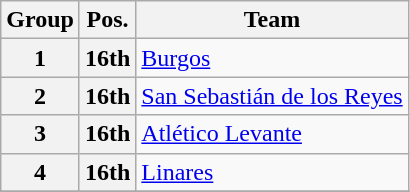<table class="wikitable">
<tr>
<th>Group</th>
<th>Pos.</th>
<th>Team</th>
</tr>
<tr>
<th>1</th>
<th>16th</th>
<td><a href='#'>Burgos</a></td>
</tr>
<tr>
<th>2</th>
<th>16th</th>
<td><a href='#'>San Sebastián de los Reyes</a></td>
</tr>
<tr>
<th>3</th>
<th>16th</th>
<td><a href='#'>Atlético Levante</a></td>
</tr>
<tr>
<th>4</th>
<th>16th</th>
<td><a href='#'>Linares</a></td>
</tr>
<tr>
</tr>
</table>
